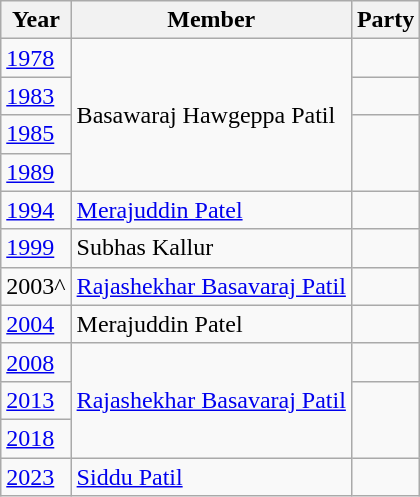<table class="wikitable sortable">
<tr>
<th>Year</th>
<th>Member</th>
<th colspan=2>Party</th>
</tr>
<tr>
<td><a href='#'>1978</a></td>
<td rowspan=4>Basawaraj Hawgeppa Patil</td>
<td></td>
</tr>
<tr>
<td><a href='#'>1983</a></td>
<td></td>
</tr>
<tr>
<td><a href='#'>1985</a></td>
</tr>
<tr>
<td><a href='#'>1989</a></td>
</tr>
<tr>
<td><a href='#'>1994</a></td>
<td><a href='#'>Merajuddin Patel</a></td>
<td></td>
</tr>
<tr>
<td><a href='#'>1999</a></td>
<td>Subhas Kallur</td>
<td></td>
</tr>
<tr>
<td>2003^</td>
<td><a href='#'>Rajashekhar Basavaraj Patil</a></td>
<td></td>
</tr>
<tr>
<td><a href='#'>2004</a></td>
<td>Merajuddin Patel</td>
<td></td>
</tr>
<tr>
<td><a href='#'>2008</a></td>
<td rowspan=3><a href='#'>Rajashekhar Basavaraj Patil</a></td>
<td></td>
</tr>
<tr>
<td><a href='#'>2013</a></td>
</tr>
<tr>
<td><a href='#'>2018</a></td>
</tr>
<tr>
<td><a href='#'>2023</a></td>
<td><a href='#'>Siddu Patil</a></td>
<td></td>
</tr>
</table>
